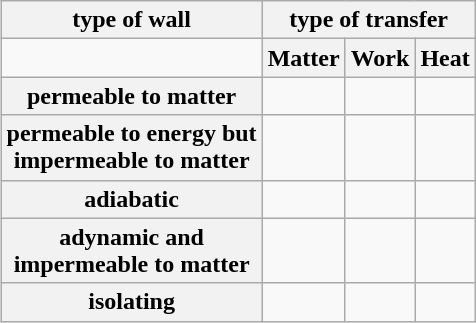<table class="wikitable" align="right">
<tr>
<th>type of wall</th>
<th colspan="3">type of transfer</th>
</tr>
<tr>
<td></td>
<th>Matter</th>
<th>Work</th>
<th>Heat</th>
</tr>
<tr>
<th>permeable to matter</th>
<td align="center"></td>
<td align="center"></td>
<td align="center"></td>
</tr>
<tr>
<th>permeable to energy but<br>impermeable to matter</th>
<td align="center"></td>
<td align="center"></td>
<td align="center"></td>
</tr>
<tr>
<th>adiabatic</th>
<td align="center"></td>
<td align="center"></td>
<td align="center"></td>
</tr>
<tr>
<th>adynamic and<br>impermeable to matter</th>
<td align="center"></td>
<td align="center"></td>
<td align="center"></td>
</tr>
<tr>
<th>isolating</th>
<td align="center"></td>
<td align="center"></td>
<td align="center"></td>
</tr>
</table>
